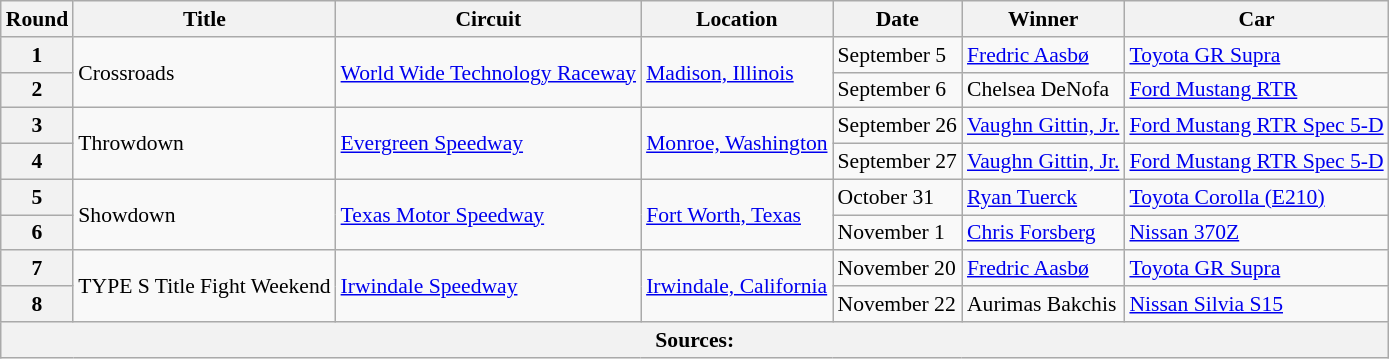<table class="wikitable" style="font-size: 90%;">
<tr>
<th>Round</th>
<th>Title</th>
<th>Circuit</th>
<th>Location</th>
<th>Date</th>
<th>Winner</th>
<th>Car</th>
</tr>
<tr>
<th>1</th>
<td rowspan=2>Crossroads</td>
<td rowspan=2><a href='#'>World Wide Technology Raceway</a></td>
<td rowspan=2><a href='#'>Madison, Illinois</a></td>
<td>September 5</td>
<td> <a href='#'>Fredric Aasbø</a></td>
<td><a href='#'>Toyota GR Supra</a></td>
</tr>
<tr>
<th>2</th>
<td>September 6</td>
<td> Chelsea DeNofa</td>
<td><a href='#'>Ford Mustang RTR</a></td>
</tr>
<tr>
<th>3</th>
<td rowspan=2>Throwdown</td>
<td rowspan=2><a href='#'>Evergreen Speedway</a></td>
<td rowspan=2><a href='#'>Monroe, Washington</a></td>
<td>September 26</td>
<td> <a href='#'>Vaughn Gittin, Jr.</a></td>
<td><a href='#'>Ford Mustang RTR Spec 5-D</a></td>
</tr>
<tr>
<th>4</th>
<td>September 27</td>
<td> <a href='#'>Vaughn Gittin, Jr.</a></td>
<td><a href='#'>Ford Mustang RTR Spec 5-D</a></td>
</tr>
<tr>
<th>5</th>
<td rowspan=2>Showdown</td>
<td rowspan=2><a href='#'>Texas Motor Speedway</a></td>
<td rowspan=2><a href='#'>Fort Worth, Texas</a></td>
<td>October 31</td>
<td> <a href='#'>Ryan Tuerck</a></td>
<td><a href='#'>Toyota Corolla (E210)</a></td>
</tr>
<tr>
<th>6</th>
<td>November 1</td>
<td> <a href='#'>Chris Forsberg</a></td>
<td><a href='#'>Nissan 370Z</a></td>
</tr>
<tr>
<th>7</th>
<td rowspan=2>TYPE S Title Fight Weekend</td>
<td rowspan=2><a href='#'>Irwindale Speedway</a></td>
<td rowspan=2><a href='#'>Irwindale, California</a></td>
<td>November 20</td>
<td> <a href='#'>Fredric Aasbø</a></td>
<td><a href='#'>Toyota GR Supra</a></td>
</tr>
<tr>
<th>8</th>
<td>November 22</td>
<td> Aurimas Bakchis</td>
<td><a href='#'>Nissan Silvia S15</a></td>
</tr>
<tr>
<th colspan=7>Sources:</th>
</tr>
</table>
